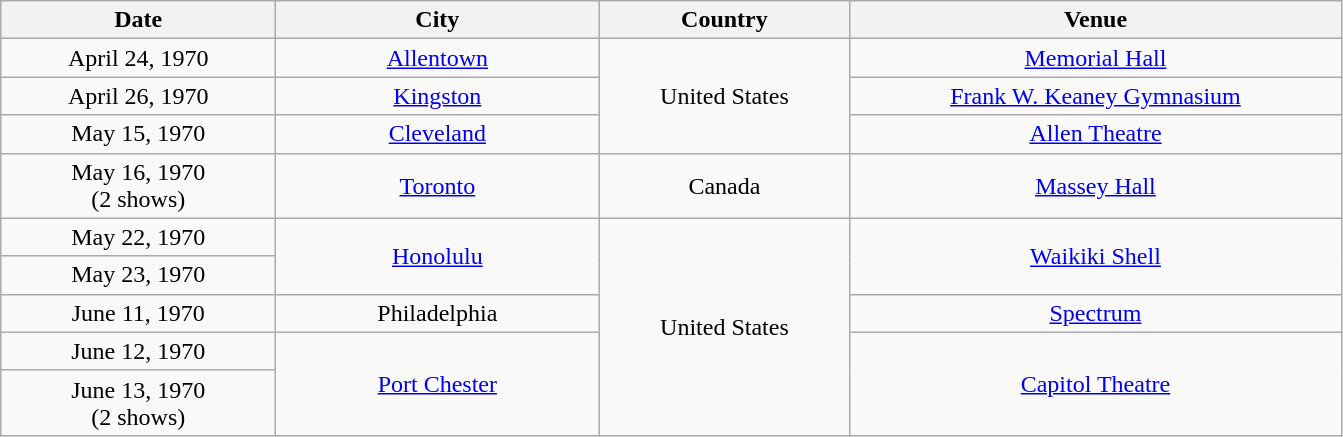<table class="wikitable sortable plainrowheaders" style="text-align:center;">
<tr>
<th scope="col" style="width:11em;">Date</th>
<th scope="col" style="width:13em;">City</th>
<th scope="col" style="width:10em;">Country</th>
<th scope="col" style="width:20em;">Venue</th>
</tr>
<tr>
<td>April 24, 1970</td>
<td><a href='#'>Allentown</a></td>
<td rowspan="3">United States</td>
<td><a href='#'>Memorial Hall</a></td>
</tr>
<tr>
<td>April 26, 1970</td>
<td><a href='#'>Kingston</a></td>
<td><a href='#'>Frank W. Keaney Gymnasium</a></td>
</tr>
<tr>
<td>May 15, 1970</td>
<td><a href='#'>Cleveland</a></td>
<td><a href='#'>Allen Theatre</a></td>
</tr>
<tr>
<td>May 16, 1970<br>(2 shows)</td>
<td><a href='#'>Toronto</a></td>
<td>Canada</td>
<td><a href='#'>Massey Hall</a></td>
</tr>
<tr>
<td>May 22, 1970</td>
<td rowspan="2"><a href='#'>Honolulu</a></td>
<td rowspan="5">United States</td>
<td rowspan="2"><a href='#'>Waikiki Shell</a></td>
</tr>
<tr>
<td>May 23, 1970</td>
</tr>
<tr>
<td>June 11, 1970</td>
<td>Philadelphia</td>
<td><a href='#'>Spectrum</a></td>
</tr>
<tr>
<td>June 12, 1970</td>
<td rowspan="2"><a href='#'>Port Chester</a></td>
<td rowspan="2"><a href='#'>Capitol Theatre</a></td>
</tr>
<tr>
<td>June 13, 1970<br>(2 shows)</td>
</tr>
</table>
